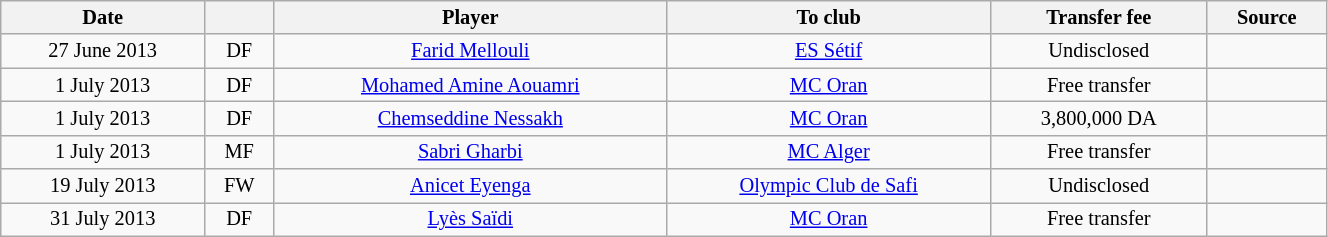<table class="wikitable sortable" style="width:70%; text-align:center; font-size:85%; text-align:centre;">
<tr>
<th>Date</th>
<th></th>
<th>Player</th>
<th>To club</th>
<th>Transfer fee</th>
<th>Source</th>
</tr>
<tr>
<td>27 June 2013</td>
<td>DF</td>
<td> <a href='#'>Farid Mellouli</a></td>
<td><a href='#'>ES Sétif</a></td>
<td>Undisclosed</td>
<td></td>
</tr>
<tr>
<td>1 July 2013</td>
<td>DF</td>
<td> <a href='#'>Mohamed Amine Aouamri</a></td>
<td><a href='#'>MC Oran</a></td>
<td>Free transfer</td>
<td></td>
</tr>
<tr>
<td>1 July 2013</td>
<td>DF</td>
<td> <a href='#'>Chemseddine Nessakh</a></td>
<td><a href='#'>MC Oran</a></td>
<td>3,800,000 DA</td>
<td></td>
</tr>
<tr>
<td>1 July 2013</td>
<td>MF</td>
<td> <a href='#'>Sabri Gharbi</a></td>
<td><a href='#'>MC Alger</a></td>
<td>Free transfer</td>
<td></td>
</tr>
<tr>
<td>19 July 2013</td>
<td>FW</td>
<td> <a href='#'>Anicet Eyenga</a></td>
<td> <a href='#'>Olympic Club de Safi</a></td>
<td>Undisclosed</td>
<td></td>
</tr>
<tr>
<td>31 July 2013</td>
<td>DF</td>
<td> <a href='#'>Lyès Saïdi</a></td>
<td><a href='#'>MC Oran</a></td>
<td>Free transfer</td>
<td></td>
</tr>
</table>
